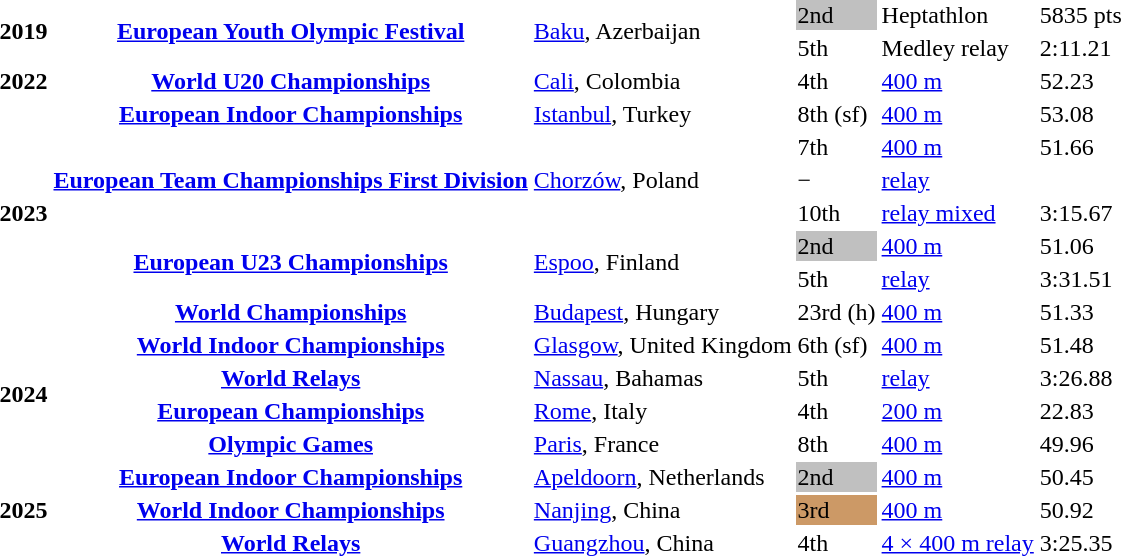<table>
<tr>
<th scope="rowgroup" rowspan=2>2019</th>
<th scope="rowgroup" rowspan=2><a href='#'>European Youth Olympic Festival</a></th>
<td rowspan=2><a href='#'>Baku</a>, Azerbaijan</td>
<td bgcolor=silver>2nd</td>
<td>Heptathlon</td>
<td>5835 pts</td>
<td></td>
</tr>
<tr>
<td>5th</td>
<td>Medley relay</td>
<td>2:11.21</td>
<td></td>
</tr>
<tr>
<th scope="row">2022</th>
<th scope="row"><a href='#'>World U20 Championships</a></th>
<td><a href='#'>Cali</a>, Colombia</td>
<td>4th</td>
<td><a href='#'>400 m</a></td>
<td>52.23</td>
<td></td>
</tr>
<tr>
<th scope="rowgroup" rowspan=7>2023</th>
<th scope="row"><a href='#'>European Indoor Championships</a></th>
<td><a href='#'>Istanbul</a>, Turkey</td>
<td>8th (sf)</td>
<td><a href='#'>400 m</a></td>
<td>53.08</td>
<td></td>
</tr>
<tr>
<th scope="rowgroup" rowspan=3><a href='#'>European Team Championships First Division</a></th>
<td rowspan=3><a href='#'>Chorzów</a>, Poland</td>
<td>7th</td>
<td><a href='#'>400 m</a></td>
<td>51.66</td>
<td></td>
</tr>
<tr>
<td>−</td>
<td><a href='#'> relay</a></td>
<td></td>
<td></td>
</tr>
<tr>
<td>10th</td>
<td><a href='#'> relay mixed</a></td>
<td>3:15.67</td>
<td></td>
</tr>
<tr>
<th scope="rowgroup" rowspan=2><a href='#'>European U23 Championships</a></th>
<td rowspan=2><a href='#'>Espoo</a>, Finland</td>
<td bgcolor=silver>2nd</td>
<td><a href='#'>400 m</a></td>
<td>51.06</td>
<td></td>
</tr>
<tr>
<td>5th</td>
<td><a href='#'> relay</a></td>
<td>3:31.51</td>
<td></td>
</tr>
<tr>
<th scope="row"><a href='#'>World Championships</a></th>
<td><a href='#'>Budapest</a>, Hungary</td>
<td>23rd (h)</td>
<td><a href='#'>400 m</a></td>
<td>51.33</td>
<td></td>
</tr>
<tr>
<th scope="rowgroup" rowspan=4>2024</th>
<th scope="row"><a href='#'>World Indoor Championships</a></th>
<td><a href='#'>Glasgow</a>, United Kingdom</td>
<td>6th (sf)</td>
<td><a href='#'>400 m</a></td>
<td>51.48</td>
<td></td>
</tr>
<tr>
<th scope="row"><a href='#'>World Relays</a></th>
<td><a href='#'>Nassau</a>, Bahamas</td>
<td>5th</td>
<td><a href='#'> relay</a></td>
<td>3:26.88</td>
<td></td>
</tr>
<tr>
<th scope="row"><a href='#'>European Championships</a></th>
<td><a href='#'>Rome</a>, Italy</td>
<td>4th</td>
<td><a href='#'>200 m</a></td>
<td>22.83</td>
<td></td>
</tr>
<tr>
<th scope="row"><a href='#'>Olympic Games</a></th>
<td><a href='#'>Paris</a>, France</td>
<td>8th</td>
<td><a href='#'>400 m</a></td>
<td>49.96</td>
<td></td>
</tr>
<tr>
<th scope="row" rowspan=3>2025</th>
<th scope="row"><a href='#'>European  Indoor Championships</a></th>
<td><a href='#'>Apeldoorn</a>, Netherlands</td>
<td bgcolor=silver>2nd</td>
<td><a href='#'>400 m</a></td>
<td>50.45</td>
<td></td>
</tr>
<tr>
<th scope="row"><a href='#'>World Indoor Championships</a></th>
<td><a href='#'>Nanjing</a>, China</td>
<td bgcolor=cc9966>3rd</td>
<td><a href='#'>400 m</a></td>
<td>50.92</td>
<td></td>
</tr>
<tr>
<th scope="row"><a href='#'>World Relays</a></th>
<td><a href='#'>Guangzhou</a>, China</td>
<td>4th</td>
<td><a href='#'>4 × 400 m relay</a></td>
<td>3:25.35</td>
<td></td>
</tr>
</table>
